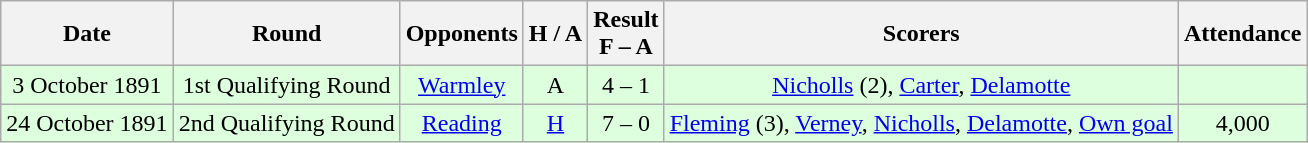<table class="wikitable" style="text-align:center">
<tr>
<th>Date</th>
<th>Round</th>
<th>Opponents</th>
<th>H / A</th>
<th>Result<br>F – A</th>
<th>Scorers</th>
<th>Attendance</th>
</tr>
<tr bgcolor="#ddffdd">
<td>3 October 1891</td>
<td>1st Qualifying Round</td>
<td><a href='#'>Warmley</a></td>
<td>A</td>
<td>4 – 1</td>
<td><a href='#'>Nicholls</a> (2), <a href='#'>Carter</a>, <a href='#'>Delamotte</a></td>
<td></td>
</tr>
<tr bgcolor="#ddffdd">
<td>24 October 1891</td>
<td>2nd Qualifying Round</td>
<td><a href='#'>Reading</a></td>
<td><a href='#'>H</a></td>
<td>7 – 0</td>
<td><a href='#'>Fleming</a> (3), <a href='#'>Verney</a>, <a href='#'>Nicholls</a>, <a href='#'>Delamotte</a>, <a href='#'>Own goal</a></td>
<td>4,000</td>
</tr>
</table>
